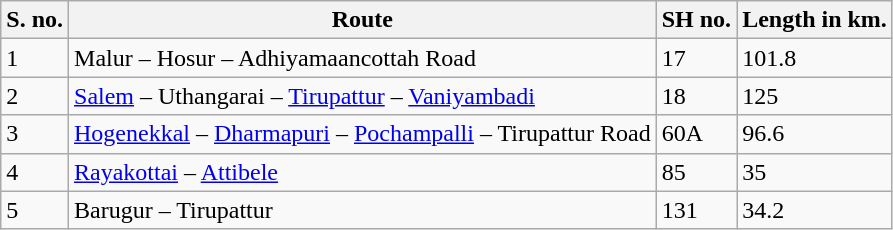<table class="wikitable">
<tr>
<th>S. no.</th>
<th>Route</th>
<th>SH no.</th>
<th>Length in km.</th>
</tr>
<tr>
<td>1</td>
<td>Malur – Hosur – Adhiyamaancottah Road</td>
<td>17</td>
<td>101.8</td>
</tr>
<tr>
<td>2</td>
<td><a href='#'>Salem</a> – Uthangarai – <a href='#'>Tirupattur</a> – <a href='#'>Vaniyambadi</a></td>
<td>18</td>
<td>125</td>
</tr>
<tr>
<td>3</td>
<td><a href='#'>Hogenekkal</a> – <a href='#'>Dharmapuri</a> – <a href='#'>Pochampalli</a> – Tirupattur Road</td>
<td>60A</td>
<td>96.6</td>
</tr>
<tr>
<td>4</td>
<td><a href='#'>Rayakottai</a> – <a href='#'>Attibele</a></td>
<td>85</td>
<td>35</td>
</tr>
<tr>
<td>5</td>
<td>Barugur – Tirupattur</td>
<td>131</td>
<td>34.2</td>
</tr>
</table>
